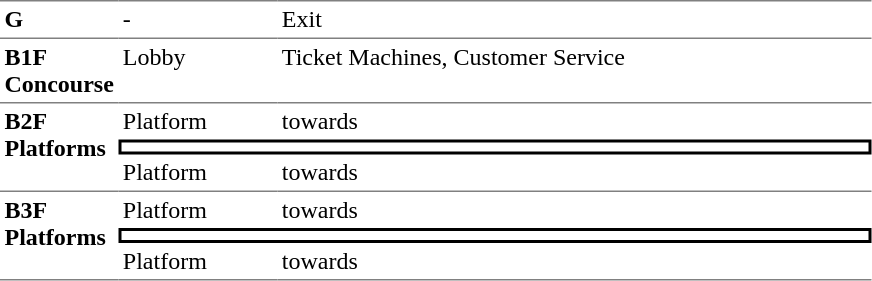<table table border=0 cellspacing=0 cellpadding=3>
<tr>
<td style="border-top:solid 1px gray;" width=50 valign=top><strong>G</strong></td>
<td style="border-top:solid 1px gray;" width=100 valign=top>-</td>
<td style="border-top:solid 1px gray;" width=390 valign=top>Exit</td>
</tr>
<tr>
<td style="border-bottom:solid 1px gray; border-top:solid 1px gray;" valign=top width=50><strong>B1F<br>Concourse</strong></td>
<td style="border-bottom:solid 1px gray; border-top:solid 1px gray;" valign=top width=100>Lobby</td>
<td style="border-bottom:solid 1px gray; border-top:solid 1px gray;" valign=top width=390>Ticket Machines, Customer Service</td>
</tr>
<tr>
<td style="border-bottom:solid 1px gray;" rowspan="3" valign=top><strong>B2F<br> Platforms</strong></td>
<td>Platform</td>
<td>  towards  </td>
</tr>
<tr>
<td style="border-right:solid 2px black;border-left:solid 2px black;border-top:solid 2px black;border-bottom:solid 2px black;text-align:center;" colspan=2></td>
</tr>
<tr>
<td style="border-bottom:solid 1px gray;">Platform</td>
<td style="border-bottom:solid 1px gray;">  towards   </td>
</tr>
<tr>
<td style="border-bottom:solid 1px gray;" rowspan="3" valign=top><strong>B3F<br> Platforms</strong></td>
<td>Platform </td>
<td>  towards  </td>
</tr>
<tr>
<td style="border-right:solid 2px black;border-left:solid 2px black;border-top:solid 2px black;border-bottom:solid 2px black;text-align:center;" colspan=2></td>
</tr>
<tr>
<td style="border-bottom:solid 1px gray;">Platform </td>
<td style="border-bottom:solid 1px gray;">  towards   </td>
</tr>
</table>
